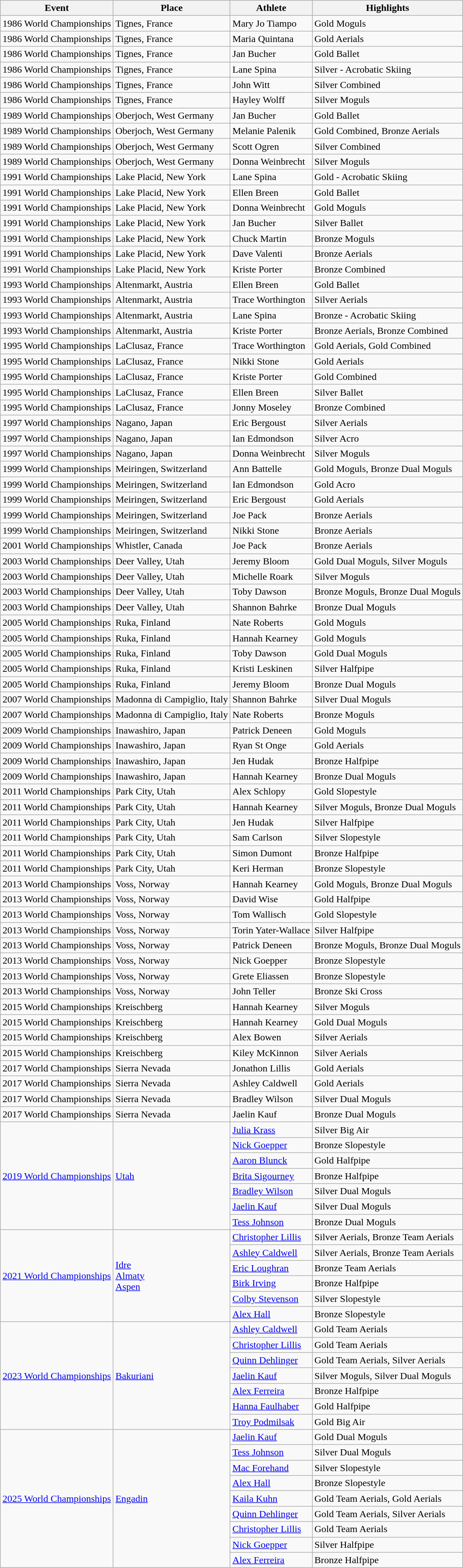<table class="wikitable">
<tr>
<th>Event</th>
<th>Place</th>
<th>Athlete</th>
<th>Highlights</th>
</tr>
<tr>
<td>1986 World Championships</td>
<td> Tignes, France</td>
<td>Mary Jo Tiampo</td>
<td>Gold Moguls</td>
</tr>
<tr>
<td>1986 World Championships</td>
<td> Tignes, France</td>
<td>Maria Quintana</td>
<td>Gold Aerials</td>
</tr>
<tr>
<td>1986 World Championships</td>
<td> Tignes, France</td>
<td>Jan Bucher</td>
<td>Gold Ballet</td>
</tr>
<tr>
<td>1986 World Championships</td>
<td> Tignes, France</td>
<td>Lane Spina</td>
<td>Silver - Acrobatic Skiing</td>
</tr>
<tr>
<td>1986 World Championships</td>
<td> Tignes, France</td>
<td>John Witt</td>
<td>Silver Combined</td>
</tr>
<tr>
<td>1986 World Championships</td>
<td> Tignes, France</td>
<td>Hayley Wolff</td>
<td>Silver Moguls</td>
</tr>
<tr>
<td>1989 World Championships</td>
<td> Oberjoch, West Germany</td>
<td>Jan Bucher</td>
<td>Gold Ballet</td>
</tr>
<tr>
<td>1989 World Championships</td>
<td> Oberjoch, West Germany</td>
<td>Melanie Palenik</td>
<td>Gold Combined, Bronze Aerials</td>
</tr>
<tr>
<td>1989 World Championships</td>
<td> Oberjoch, West Germany</td>
<td>Scott Ogren</td>
<td>Silver Combined</td>
</tr>
<tr>
<td>1989 World Championships</td>
<td> Oberjoch, West Germany</td>
<td>Donna Weinbrecht</td>
<td>Silver Moguls</td>
</tr>
<tr>
<td>1991 World Championships</td>
<td> Lake Placid, New York</td>
<td>Lane Spina</td>
<td>Gold - Acrobatic Skiing</td>
</tr>
<tr>
<td>1991 World Championships</td>
<td> Lake Placid, New York</td>
<td>Ellen Breen</td>
<td>Gold Ballet</td>
</tr>
<tr>
<td>1991 World Championships</td>
<td> Lake Placid, New York</td>
<td>Donna Weinbrecht</td>
<td>Gold Moguls</td>
</tr>
<tr>
<td>1991 World Championships</td>
<td> Lake Placid, New York</td>
<td>Jan Bucher</td>
<td>Silver Ballet</td>
</tr>
<tr>
<td>1991 World Championships</td>
<td> Lake Placid, New York</td>
<td>Chuck Martin</td>
<td>Bronze Moguls</td>
</tr>
<tr>
<td>1991 World Championships</td>
<td> Lake Placid, New York</td>
<td>Dave Valenti</td>
<td>Bronze Aerials</td>
</tr>
<tr>
<td>1991 World Championships</td>
<td> Lake Placid, New York</td>
<td>Kriste Porter</td>
<td>Bronze Combined</td>
</tr>
<tr>
<td>1993 World Championships</td>
<td> Altenmarkt, Austria</td>
<td>Ellen Breen</td>
<td>Gold Ballet</td>
</tr>
<tr>
<td>1993 World Championships</td>
<td> Altenmarkt, Austria</td>
<td>Trace Worthington</td>
<td>Silver Aerials</td>
</tr>
<tr>
<td>1993 World Championships</td>
<td> Altenmarkt, Austria</td>
<td>Lane Spina</td>
<td>Bronze - Acrobatic Skiing</td>
</tr>
<tr>
<td>1993 World Championships</td>
<td> Altenmarkt, Austria</td>
<td>Kriste Porter</td>
<td>Bronze Aerials, Bronze Combined</td>
</tr>
<tr>
<td>1995 World Championships</td>
<td> LaClusaz, France</td>
<td>Trace Worthington</td>
<td>Gold Aerials, Gold Combined</td>
</tr>
<tr>
<td>1995 World Championships</td>
<td> LaClusaz, France</td>
<td>Nikki Stone</td>
<td>Gold Aerials</td>
</tr>
<tr>
<td>1995 World Championships</td>
<td> LaClusaz, France</td>
<td>Kriste Porter</td>
<td>Gold Combined</td>
</tr>
<tr>
<td>1995 World Championships</td>
<td> LaClusaz, France</td>
<td>Ellen Breen</td>
<td>Silver Ballet</td>
</tr>
<tr>
<td>1995 World Championships</td>
<td> LaClusaz, France</td>
<td>Jonny Moseley</td>
<td>Bronze Combined</td>
</tr>
<tr>
<td>1997 World Championships</td>
<td> Nagano, Japan</td>
<td>Eric Bergoust</td>
<td>Silver Aerials</td>
</tr>
<tr>
<td>1997 World Championships</td>
<td> Nagano, Japan</td>
<td>Ian Edmondson</td>
<td>Silver Acro</td>
</tr>
<tr>
<td>1997 World Championships</td>
<td> Nagano, Japan</td>
<td>Donna Weinbrecht</td>
<td>Silver Moguls</td>
</tr>
<tr>
<td>1999 World Championships</td>
<td> Meiringen, Switzerland</td>
<td>Ann Battelle</td>
<td>Gold Moguls, Bronze Dual Moguls</td>
</tr>
<tr>
<td>1999 World Championships</td>
<td> Meiringen, Switzerland</td>
<td>Ian Edmondson</td>
<td>Gold Acro</td>
</tr>
<tr>
<td>1999 World Championships</td>
<td> Meiringen, Switzerland</td>
<td>Eric Bergoust</td>
<td>Gold Aerials</td>
</tr>
<tr>
<td>1999 World Championships</td>
<td> Meiringen, Switzerland</td>
<td>Joe Pack</td>
<td>Bronze Aerials</td>
</tr>
<tr>
<td>1999 World Championships</td>
<td> Meiringen, Switzerland</td>
<td>Nikki Stone</td>
<td>Bronze Aerials</td>
</tr>
<tr>
<td>2001 World Championships</td>
<td> Whistler, Canada</td>
<td>Joe Pack</td>
<td>Bronze Aerials</td>
</tr>
<tr>
<td>2003 World Championships</td>
<td> Deer Valley, Utah</td>
<td>Jeremy Bloom</td>
<td>Gold Dual Moguls, Silver Moguls</td>
</tr>
<tr>
<td>2003 World Championships</td>
<td> Deer Valley, Utah</td>
<td>Michelle Roark</td>
<td>Silver Moguls</td>
</tr>
<tr>
<td>2003 World Championships</td>
<td> Deer Valley, Utah</td>
<td>Toby Dawson</td>
<td>Bronze Moguls, Bronze Dual Moguls</td>
</tr>
<tr>
<td>2003 World Championships</td>
<td> Deer Valley, Utah</td>
<td>Shannon Bahrke</td>
<td>Bronze Dual Moguls</td>
</tr>
<tr>
<td>2005 World Championships</td>
<td> Ruka, Finland</td>
<td>Nate Roberts</td>
<td>Gold Moguls</td>
</tr>
<tr>
<td>2005 World Championships</td>
<td> Ruka, Finland</td>
<td>Hannah Kearney</td>
<td>Gold Moguls</td>
</tr>
<tr>
<td>2005 World Championships</td>
<td> Ruka, Finland</td>
<td>Toby Dawson</td>
<td>Gold Dual Moguls</td>
</tr>
<tr>
<td>2005 World Championships</td>
<td> Ruka, Finland</td>
<td>Kristi Leskinen</td>
<td>Silver Halfpipe</td>
</tr>
<tr>
<td>2005 World Championships</td>
<td> Ruka, Finland</td>
<td>Jeremy Bloom</td>
<td>Bronze Dual Moguls</td>
</tr>
<tr>
<td>2007 World Championships</td>
<td> Madonna di Campiglio, Italy</td>
<td>Shannon Bahrke</td>
<td>Silver Dual Moguls</td>
</tr>
<tr>
<td>2007 World Championships</td>
<td> Madonna di Campiglio, Italy</td>
<td>Nate Roberts</td>
<td>Bronze Moguls</td>
</tr>
<tr>
<td>2009 World Championships</td>
<td> Inawashiro, Japan</td>
<td>Patrick Deneen</td>
<td>Gold Moguls</td>
</tr>
<tr>
<td>2009 World Championships</td>
<td> Inawashiro, Japan</td>
<td>Ryan St Onge</td>
<td>Gold Aerials</td>
</tr>
<tr>
<td>2009 World Championships</td>
<td> Inawashiro, Japan</td>
<td>Jen Hudak</td>
<td>Bronze Halfpipe</td>
</tr>
<tr>
<td>2009 World Championships</td>
<td> Inawashiro, Japan</td>
<td>Hannah Kearney</td>
<td>Bronze Dual Moguls</td>
</tr>
<tr>
<td>2011 World Championships</td>
<td> Park City, Utah</td>
<td>Alex Schlopy</td>
<td>Gold Slopestyle</td>
</tr>
<tr>
<td>2011 World Championships</td>
<td> Park City, Utah</td>
<td>Hannah Kearney</td>
<td>Silver Moguls, Bronze Dual Moguls</td>
</tr>
<tr>
<td>2011 World Championships</td>
<td> Park City, Utah</td>
<td>Jen Hudak</td>
<td>Silver Halfpipe</td>
</tr>
<tr>
<td>2011 World Championships</td>
<td> Park City, Utah</td>
<td>Sam Carlson</td>
<td>Silver Slopestyle</td>
</tr>
<tr>
<td>2011 World Championships</td>
<td> Park City, Utah</td>
<td>Simon Dumont</td>
<td>Bronze Halfpipe</td>
</tr>
<tr>
<td>2011 World Championships</td>
<td> Park City, Utah</td>
<td>Keri Herman</td>
<td>Bronze Slopestyle</td>
</tr>
<tr>
<td>2013 World Championships</td>
<td> Voss, Norway</td>
<td>Hannah Kearney</td>
<td>Gold Moguls, Bronze Dual Moguls</td>
</tr>
<tr>
<td>2013 World Championships</td>
<td> Voss, Norway</td>
<td>David Wise</td>
<td>Gold Halfpipe</td>
</tr>
<tr>
<td>2013 World Championships</td>
<td> Voss, Norway</td>
<td>Tom Wallisch</td>
<td>Gold Slopestyle</td>
</tr>
<tr>
<td>2013 World Championships</td>
<td> Voss, Norway</td>
<td>Torin Yater-Wallace</td>
<td>Silver Halfpipe</td>
</tr>
<tr>
<td>2013 World Championships</td>
<td> Voss, Norway</td>
<td>Patrick Deneen</td>
<td>Bronze Moguls, Bronze Dual Moguls</td>
</tr>
<tr>
<td>2013 World Championships</td>
<td> Voss, Norway</td>
<td>Nick Goepper</td>
<td>Bronze Slopestyle</td>
</tr>
<tr>
<td>2013 World Championships</td>
<td> Voss, Norway</td>
<td>Grete Eliassen</td>
<td>Bronze Slopestyle</td>
</tr>
<tr>
<td>2013 World Championships</td>
<td> Voss, Norway</td>
<td>John Teller</td>
<td>Bronze Ski Cross</td>
</tr>
<tr>
<td>2015 World Championships</td>
<td> Kreischberg</td>
<td>Hannah Kearney</td>
<td>Silver Moguls</td>
</tr>
<tr>
<td>2015 World Championships</td>
<td> Kreischberg</td>
<td>Hannah Kearney</td>
<td>Gold Dual Moguls</td>
</tr>
<tr>
<td>2015 World Championships</td>
<td> Kreischberg</td>
<td>Alex Bowen</td>
<td>Silver Aerials</td>
</tr>
<tr>
<td>2015 World Championships</td>
<td> Kreischberg</td>
<td>Kiley McKinnon</td>
<td>Silver Aerials</td>
</tr>
<tr>
<td>2017 World Championships</td>
<td> Sierra Nevada</td>
<td>Jonathon Lillis</td>
<td>Gold Aerials</td>
</tr>
<tr>
<td>2017 World Championships</td>
<td> Sierra Nevada</td>
<td>Ashley Caldwell</td>
<td>Gold Aerials</td>
</tr>
<tr>
<td>2017 World Championships</td>
<td> Sierra Nevada</td>
<td>Bradley Wilson</td>
<td>Silver Dual Moguls</td>
</tr>
<tr>
<td>2017 World Championships</td>
<td> Sierra Nevada</td>
<td>Jaelin Kauf</td>
<td>Bronze Dual Moguls</td>
</tr>
<tr>
<td rowspan=7><a href='#'>2019 World Championships</a></td>
<td rowspan=7> <a href='#'>Utah</a></td>
<td><a href='#'>Julia Krass</a></td>
<td>Silver Big Air</td>
</tr>
<tr>
<td><a href='#'>Nick Goepper</a></td>
<td>Bronze Slopestyle</td>
</tr>
<tr>
<td><a href='#'>Aaron Blunck</a></td>
<td>Gold Halfpipe</td>
</tr>
<tr>
<td><a href='#'>Brita Sigourney</a></td>
<td>Bronze Halfpipe</td>
</tr>
<tr>
<td><a href='#'>Bradley Wilson</a></td>
<td>Silver Dual Moguls</td>
</tr>
<tr>
<td><a href='#'>Jaelin Kauf</a></td>
<td>Silver Dual Moguls</td>
</tr>
<tr>
<td><a href='#'>Tess Johnson</a></td>
<td>Bronze Dual Moguls</td>
</tr>
<tr>
<td rowspan=6><a href='#'>2021 World Championships</a></td>
<td rowspan=6> <a href='#'>Idre</a><br> <a href='#'>Almaty</a><br> <a href='#'>Aspen</a></td>
<td><a href='#'>Christopher Lillis</a></td>
<td>Silver Aerials, Bronze Team Aerials</td>
</tr>
<tr>
<td><a href='#'>Ashley Caldwell</a></td>
<td>Silver Aerials, Bronze Team Aerials</td>
</tr>
<tr>
<td><a href='#'>Eric Loughran</a></td>
<td>Bronze Team Aerials</td>
</tr>
<tr>
<td><a href='#'>Birk Irving</a></td>
<td>Bronze Halfpipe</td>
</tr>
<tr>
<td><a href='#'>Colby Stevenson</a></td>
<td>Silver Slopestyle</td>
</tr>
<tr>
<td><a href='#'>Alex Hall</a></td>
<td>Bronze Slopestyle</td>
</tr>
<tr>
<td rowspan=7><a href='#'>2023 World Championships</a></td>
<td rowspan=7> <a href='#'>Bakuriani</a></td>
<td><a href='#'>Ashley Caldwell</a></td>
<td>Gold Team Aerials</td>
</tr>
<tr>
<td><a href='#'>Christopher Lillis</a></td>
<td>Gold Team Aerials</td>
</tr>
<tr>
<td><a href='#'>Quinn Dehlinger</a></td>
<td>Gold Team Aerials, Silver Aerials</td>
</tr>
<tr>
<td><a href='#'>Jaelin Kauf</a></td>
<td>Silver Moguls, Silver Dual Moguls</td>
</tr>
<tr>
<td><a href='#'>Alex Ferreira</a></td>
<td>Bronze Halfpipe</td>
</tr>
<tr>
<td><a href='#'>Hanna Faulhaber</a></td>
<td>Gold Halfpipe</td>
</tr>
<tr>
<td><a href='#'>Troy Podmilsak</a></td>
<td>Gold Big Air</td>
</tr>
<tr>
<td rowspan=9><a href='#'>2025 World Championships</a></td>
<td rowspan=9> <a href='#'>Engadin</a></td>
<td><a href='#'>Jaelin Kauf</a></td>
<td>Gold Dual Moguls</td>
</tr>
<tr>
<td><a href='#'>Tess Johnson</a></td>
<td>Silver Dual Moguls</td>
</tr>
<tr>
<td><a href='#'>Mac Forehand</a></td>
<td>Silver Slopestyle</td>
</tr>
<tr>
<td><a href='#'>Alex Hall</a></td>
<td>Bronze Slopestyle</td>
</tr>
<tr>
<td><a href='#'>Kaila Kuhn</a></td>
<td>Gold Team Aerials, Gold Aerials</td>
</tr>
<tr>
<td><a href='#'>Quinn Dehlinger</a></td>
<td>Gold Team Aerials, Silver Aerials</td>
</tr>
<tr>
<td><a href='#'>Christopher Lillis</a></td>
<td>Gold Team Aerials</td>
</tr>
<tr>
<td><a href='#'>Nick Goepper</a></td>
<td>Silver Halfpipe</td>
</tr>
<tr>
<td><a href='#'>Alex Ferreira</a></td>
<td>Bronze Halfpipe</td>
</tr>
</table>
